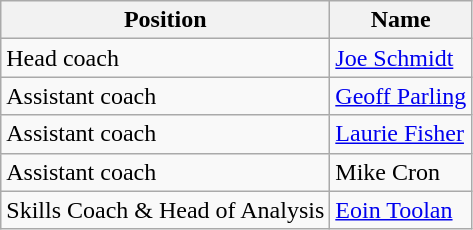<table class="wikitable">
<tr>
<th>Position</th>
<th>Name</th>
</tr>
<tr>
<td>Head coach</td>
<td> <a href='#'>Joe Schmidt</a></td>
</tr>
<tr>
<td>Assistant coach</td>
<td> <a href='#'>Geoff Parling</a></td>
</tr>
<tr>
<td>Assistant coach</td>
<td> <a href='#'>Laurie Fisher</a></td>
</tr>
<tr>
<td>Assistant coach</td>
<td> Mike Cron</td>
</tr>
<tr>
<td>Skills Coach & Head of Analysis</td>
<td> <a href='#'>Eoin Toolan</a></td>
</tr>
</table>
